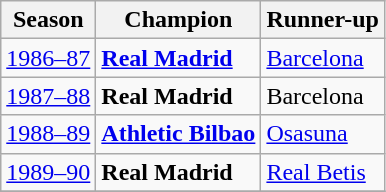<table class="wikitable">
<tr>
<th>Season</th>
<th>Champion</th>
<th>Runner-up</th>
</tr>
<tr>
<td><a href='#'>1986–87</a></td>
<td><strong><a href='#'>Real Madrid</a></strong></td>
<td><a href='#'>Barcelona</a></td>
</tr>
<tr>
<td><a href='#'>1987–88</a></td>
<td><strong>Real Madrid</strong></td>
<td>Barcelona</td>
</tr>
<tr>
<td><a href='#'>1988–89</a></td>
<td><strong><a href='#'>Athletic Bilbao</a></strong></td>
<td><a href='#'>Osasuna</a></td>
</tr>
<tr>
<td><a href='#'>1989–90</a></td>
<td><strong>Real Madrid</strong></td>
<td><a href='#'>Real Betis</a></td>
</tr>
<tr>
</tr>
</table>
